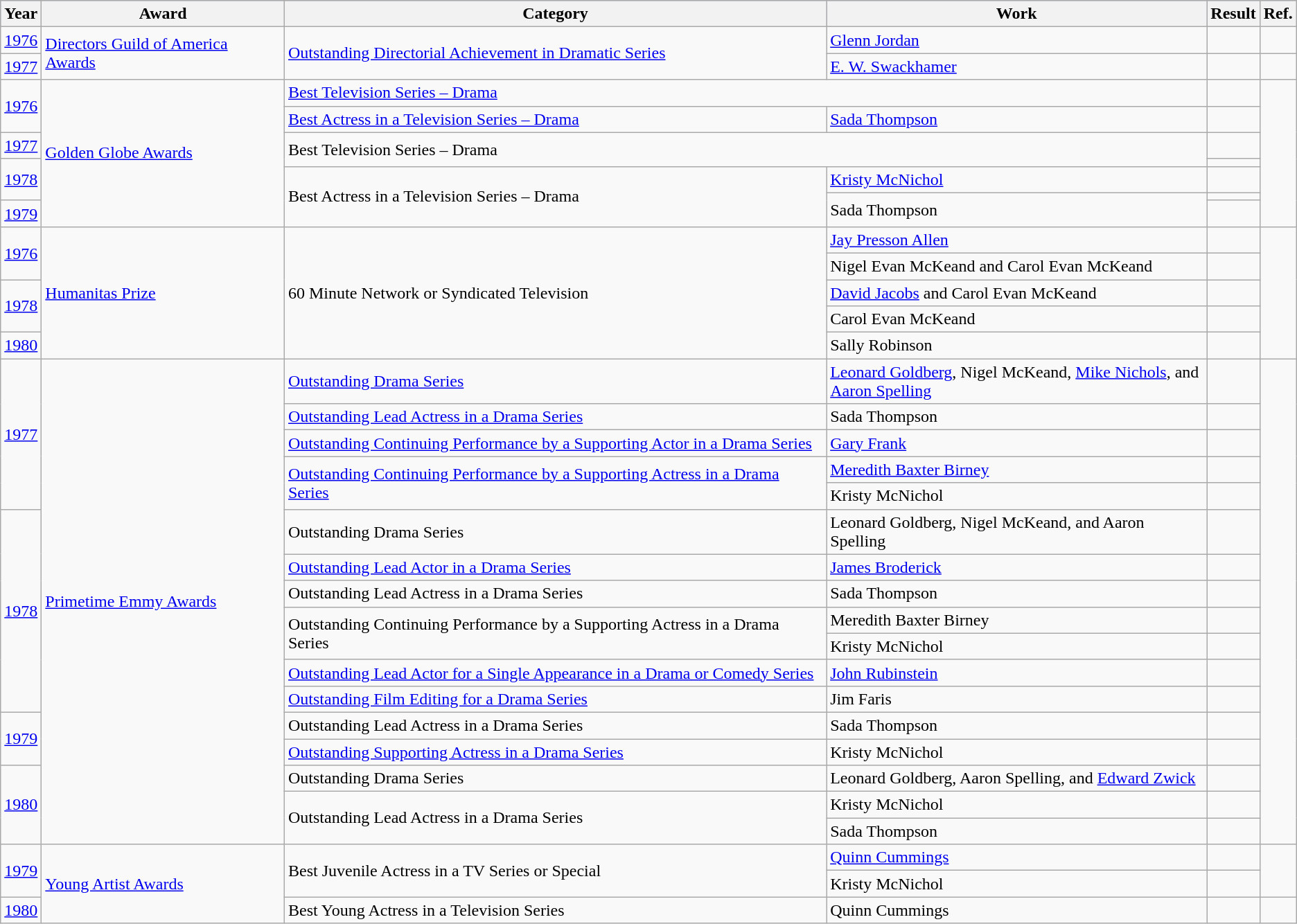<table class="wikitable">
<tr style="background:#b0c4de; text-align:center;">
<th>Year</th>
<th>Award</th>
<th>Category</th>
<th>Work</th>
<th>Result</th>
<th>Ref.</th>
</tr>
<tr>
<td><a href='#'>1976</a></td>
<td rowspan="2"><a href='#'>Directors Guild of America Awards</a></td>
<td rowspan="2"><a href='#'>Outstanding Directorial Achievement in Dramatic Series</a></td>
<td><a href='#'>Glenn Jordan</a> </td>
<td></td>
<td align="center"></td>
</tr>
<tr>
<td><a href='#'>1977</a></td>
<td><a href='#'>E. W. Swackhamer</a> </td>
<td></td>
<td align="center"></td>
</tr>
<tr>
<td rowspan="2"><a href='#'>1976</a></td>
<td rowspan="7"><a href='#'>Golden Globe Awards</a></td>
<td colspan="2"><a href='#'>Best Television Series – Drama</a></td>
<td></td>
<td rowspan="7" align="center"></td>
</tr>
<tr>
<td><a href='#'>Best Actress in a Television Series – Drama</a></td>
<td><a href='#'>Sada Thompson</a></td>
<td></td>
</tr>
<tr>
<td><a href='#'>1977</a></td>
<td colspan="2" rowspan="2">Best Television Series – Drama</td>
<td></td>
</tr>
<tr>
<td rowspan="3"><a href='#'>1978</a></td>
<td></td>
</tr>
<tr>
<td rowspan="3">Best Actress in a Television Series – Drama</td>
<td><a href='#'>Kristy McNichol</a></td>
<td></td>
</tr>
<tr>
<td rowspan="2">Sada Thompson</td>
<td></td>
</tr>
<tr>
<td><a href='#'>1979</a></td>
<td></td>
</tr>
<tr>
<td rowspan="2"><a href='#'>1976</a></td>
<td rowspan="5"><a href='#'>Humanitas Prize</a></td>
<td rowspan="5">60 Minute Network or Syndicated Television</td>
<td><a href='#'>Jay Presson Allen</a> </td>
<td></td>
<td rowspan="5" align="center"></td>
</tr>
<tr>
<td>Nigel Evan McKeand and Carol Evan McKeand <br> </td>
<td></td>
</tr>
<tr>
<td rowspan="2"><a href='#'>1978</a></td>
<td><a href='#'>David Jacobs</a> and Carol Evan McKeand </td>
<td></td>
</tr>
<tr>
<td>Carol Evan McKeand </td>
<td></td>
</tr>
<tr>
<td><a href='#'>1980</a></td>
<td>Sally Robinson </td>
<td></td>
</tr>
<tr>
<td rowspan="5"><a href='#'>1977</a></td>
<td rowspan="17"><a href='#'>Primetime Emmy Awards</a></td>
<td><a href='#'>Outstanding Drama Series</a></td>
<td><a href='#'>Leonard Goldberg</a>, Nigel McKeand, <a href='#'>Mike Nichols</a>, and <br> <a href='#'>Aaron Spelling</a></td>
<td></td>
<td rowspan="17" align="center"></td>
</tr>
<tr>
<td><a href='#'>Outstanding Lead Actress in a Drama Series</a></td>
<td>Sada Thompson</td>
<td></td>
</tr>
<tr>
<td><a href='#'>Outstanding Continuing Performance by a Supporting Actor in a Drama Series</a></td>
<td><a href='#'>Gary Frank</a> </td>
<td></td>
</tr>
<tr>
<td rowspan="2"><a href='#'>Outstanding Continuing Performance by a Supporting Actress in a Drama Series</a></td>
<td><a href='#'>Meredith Baxter Birney</a></td>
<td></td>
</tr>
<tr>
<td>Kristy McNichol</td>
<td></td>
</tr>
<tr>
<td rowspan="7"><a href='#'>1978</a></td>
<td>Outstanding Drama Series</td>
<td>Leonard Goldberg, Nigel McKeand, and Aaron Spelling</td>
<td></td>
</tr>
<tr>
<td><a href='#'>Outstanding Lead Actor in a Drama Series</a></td>
<td><a href='#'>James Broderick</a></td>
<td></td>
</tr>
<tr>
<td>Outstanding Lead Actress in a Drama Series</td>
<td>Sada Thompson</td>
<td></td>
</tr>
<tr>
<td rowspan="2">Outstanding Continuing Performance by a Supporting Actress in a Drama Series</td>
<td>Meredith Baxter Birney</td>
<td></td>
</tr>
<tr>
<td>Kristy McNichol</td>
<td></td>
</tr>
<tr>
<td><a href='#'>Outstanding Lead Actor for a Single Appearance in a Drama or Comedy Series</a></td>
<td><a href='#'>John Rubinstein</a> </td>
<td></td>
</tr>
<tr>
<td><a href='#'>Outstanding Film Editing for a Drama Series</a></td>
<td>Jim Faris </td>
<td></td>
</tr>
<tr>
<td rowspan="2"><a href='#'>1979</a></td>
<td>Outstanding Lead Actress in a Drama Series</td>
<td>Sada Thompson</td>
<td></td>
</tr>
<tr>
<td><a href='#'>Outstanding Supporting Actress in a Drama Series</a></td>
<td>Kristy McNichol</td>
<td></td>
</tr>
<tr>
<td rowspan="3"><a href='#'>1980</a></td>
<td>Outstanding Drama Series</td>
<td>Leonard Goldberg, Aaron Spelling, and <a href='#'>Edward Zwick</a></td>
<td></td>
</tr>
<tr>
<td rowspan="2">Outstanding Lead Actress in a Drama Series</td>
<td>Kristy McNichol</td>
<td></td>
</tr>
<tr>
<td>Sada Thompson</td>
<td></td>
</tr>
<tr>
<td rowspan="2"><a href='#'>1979</a></td>
<td rowspan="3"><a href='#'>Young Artist Awards</a></td>
<td rowspan="2">Best Juvenile Actress in a TV Series or Special</td>
<td><a href='#'>Quinn Cummings</a></td>
<td></td>
<td rowspan="2" align="center"></td>
</tr>
<tr>
<td>Kristy McNichol</td>
<td></td>
</tr>
<tr>
<td><a href='#'>1980</a></td>
<td>Best Young Actress in a Television Series</td>
<td>Quinn Cummings</td>
<td></td>
<td align="center"></td>
</tr>
</table>
